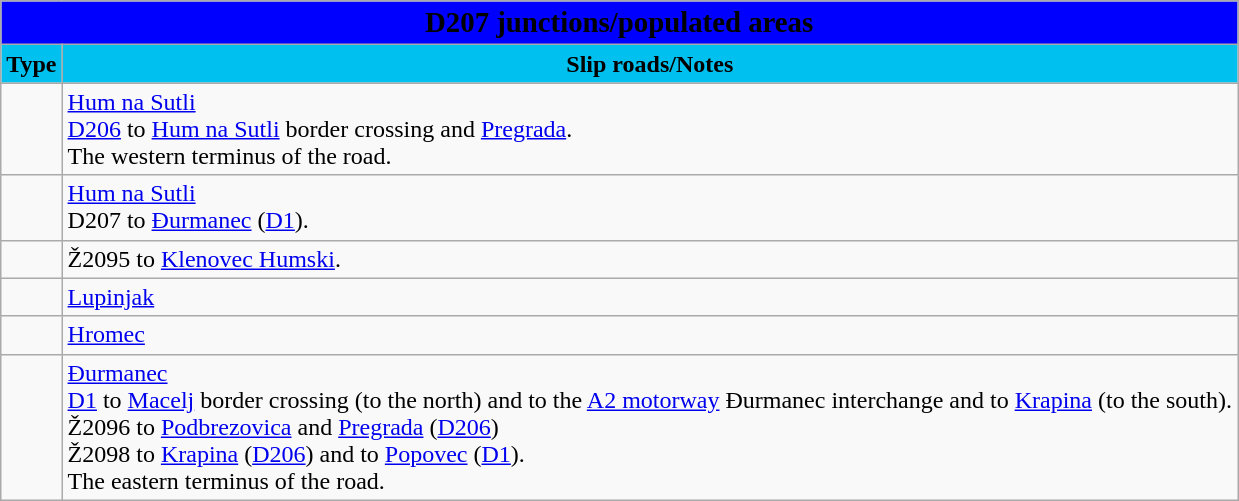<table class="wikitable">
<tr>
<td colspan=2 bgcolor=blue align=center style=margin-top:15><span><big><strong>D207 junctions/populated areas</strong></big></span></td>
</tr>
<tr>
<td align=center bgcolor=00c0f0><strong>Type</strong></td>
<td align=center bgcolor=00c0f0><strong>Slip roads/Notes</strong></td>
</tr>
<tr>
<td></td>
<td><a href='#'>Hum na Sutli</a><br> <a href='#'>D206</a> to <a href='#'>Hum na Sutli</a> border crossing and <a href='#'>Pregrada</a>.<br>The western terminus of the road.</td>
</tr>
<tr>
<td></td>
<td><a href='#'>Hum na Sutli</a><br> D207 to <a href='#'>Đurmanec</a> (<a href='#'>D1</a>).</td>
</tr>
<tr>
<td></td>
<td>Ž2095 to <a href='#'>Klenovec Humski</a>.</td>
</tr>
<tr>
<td></td>
<td><a href='#'>Lupinjak</a></td>
</tr>
<tr>
<td></td>
<td><a href='#'>Hromec</a></td>
</tr>
<tr>
<td></td>
<td><a href='#'>Đurmanec</a><br> <a href='#'>D1</a> to <a href='#'>Macelj</a> border crossing (to the north) and to  the <a href='#'>A2 motorway</a> Đurmanec interchange and to <a href='#'>Krapina</a> (to the south).<br>Ž2096 to <a href='#'>Podbrezovica</a> and <a href='#'>Pregrada</a> (<a href='#'>D206</a>)<br>Ž2098 to <a href='#'>Krapina</a> (<a href='#'>D206</a>) and to <a href='#'>Popovec</a> (<a href='#'>D1</a>).<br>The eastern terminus of the road.</td>
</tr>
</table>
